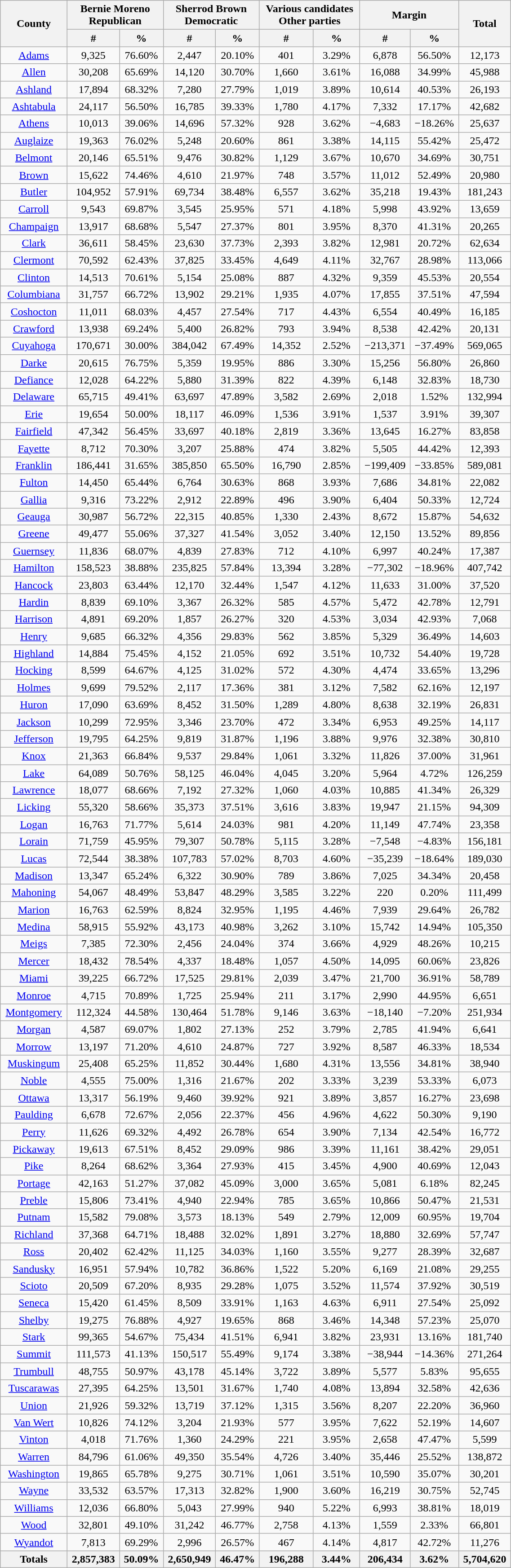<table width="60%" class="wikitable sortable">
<tr>
<th rowspan="2">County</th>
<th colspan="2">Bernie Moreno<br>Republican</th>
<th colspan="2">Sherrod Brown<br>Democratic</th>
<th colspan="2">Various candidates<br>Other parties</th>
<th colspan="2">Margin</th>
<th rowspan="2">Total</th>
</tr>
<tr>
<th style="text-align:center;" data-sort-type="number">#</th>
<th style="text-align:center;" data-sort-type="number">%</th>
<th style="text-align:center;" data-sort-type="number">#</th>
<th style="text-align:center;" data-sort-type="number">%</th>
<th style="text-align:center;" data-sort-type="number">#</th>
<th style="text-align:center;" data-sort-type="number">%</th>
<th style="text-align:center;" data-sort-type="number">#</th>
<th style="text-align:center;" data-sort-type="number">%</th>
</tr>
<tr style="text-align:center;">
<td><a href='#'>Adams</a></td>
<td>9,325</td>
<td>76.60%</td>
<td>2,447</td>
<td>20.10%</td>
<td>401</td>
<td>3.29%</td>
<td>6,878</td>
<td>56.50%</td>
<td>12,173</td>
</tr>
<tr style="text-align:center;">
<td><a href='#'>Allen</a></td>
<td>30,208</td>
<td>65.69%</td>
<td>14,120</td>
<td>30.70%</td>
<td>1,660</td>
<td>3.61%</td>
<td>16,088</td>
<td>34.99%</td>
<td>45,988</td>
</tr>
<tr style="text-align:center;">
<td><a href='#'>Ashland</a></td>
<td>17,894</td>
<td>68.32%</td>
<td>7,280</td>
<td>27.79%</td>
<td>1,019</td>
<td>3.89%</td>
<td>10,614</td>
<td>40.53%</td>
<td>26,193</td>
</tr>
<tr style="text-align:center;">
<td><a href='#'>Ashtabula</a></td>
<td>24,117</td>
<td>56.50%</td>
<td>16,785</td>
<td>39.33%</td>
<td>1,780</td>
<td>4.17%</td>
<td>7,332</td>
<td>17.17%</td>
<td>42,682</td>
</tr>
<tr style="text-align:center;">
<td><a href='#'>Athens</a></td>
<td>10,013</td>
<td>39.06%</td>
<td>14,696</td>
<td>57.32%</td>
<td>928</td>
<td>3.62%</td>
<td>−4,683</td>
<td>−18.26%</td>
<td>25,637</td>
</tr>
<tr style="text-align:center;">
<td><a href='#'>Auglaize</a></td>
<td>19,363</td>
<td>76.02%</td>
<td>5,248</td>
<td>20.60%</td>
<td>861</td>
<td>3.38%</td>
<td>14,115</td>
<td>55.42%</td>
<td>25,472</td>
</tr>
<tr style="text-align:center;">
<td><a href='#'>Belmont</a></td>
<td>20,146</td>
<td>65.51%</td>
<td>9,476</td>
<td>30.82%</td>
<td>1,129</td>
<td>3.67%</td>
<td>10,670</td>
<td>34.69%</td>
<td>30,751</td>
</tr>
<tr style="text-align:center;">
<td><a href='#'>Brown</a></td>
<td>15,622</td>
<td>74.46%</td>
<td>4,610</td>
<td>21.97%</td>
<td>748</td>
<td>3.57%</td>
<td>11,012</td>
<td>52.49%</td>
<td>20,980</td>
</tr>
<tr style="text-align:center;">
<td><a href='#'>Butler</a></td>
<td>104,952</td>
<td>57.91%</td>
<td>69,734</td>
<td>38.48%</td>
<td>6,557</td>
<td>3.62%</td>
<td>35,218</td>
<td>19.43%</td>
<td>181,243</td>
</tr>
<tr style="text-align:center;">
<td><a href='#'>Carroll</a></td>
<td>9,543</td>
<td>69.87%</td>
<td>3,545</td>
<td>25.95%</td>
<td>571</td>
<td>4.18%</td>
<td>5,998</td>
<td>43.92%</td>
<td>13,659</td>
</tr>
<tr style="text-align:center;">
<td><a href='#'>Champaign</a></td>
<td>13,917</td>
<td>68.68%</td>
<td>5,547</td>
<td>27.37%</td>
<td>801</td>
<td>3.95%</td>
<td>8,370</td>
<td>41.31%</td>
<td>20,265</td>
</tr>
<tr style="text-align:center;">
<td><a href='#'>Clark</a></td>
<td>36,611</td>
<td>58.45%</td>
<td>23,630</td>
<td>37.73%</td>
<td>2,393</td>
<td>3.82%</td>
<td>12,981</td>
<td>20.72%</td>
<td>62,634</td>
</tr>
<tr style="text-align:center;">
<td><a href='#'>Clermont</a></td>
<td>70,592</td>
<td>62.43%</td>
<td>37,825</td>
<td>33.45%</td>
<td>4,649</td>
<td>4.11%</td>
<td>32,767</td>
<td>28.98%</td>
<td>113,066</td>
</tr>
<tr style="text-align:center;">
<td><a href='#'>Clinton</a></td>
<td>14,513</td>
<td>70.61%</td>
<td>5,154</td>
<td>25.08%</td>
<td>887</td>
<td>4.32%</td>
<td>9,359</td>
<td>45.53%</td>
<td>20,554</td>
</tr>
<tr style="text-align:center;">
<td><a href='#'>Columbiana</a></td>
<td>31,757</td>
<td>66.72%</td>
<td>13,902</td>
<td>29.21%</td>
<td>1,935</td>
<td>4.07%</td>
<td>17,855</td>
<td>37.51%</td>
<td>47,594</td>
</tr>
<tr style="text-align:center;">
<td><a href='#'>Coshocton</a></td>
<td>11,011</td>
<td>68.03%</td>
<td>4,457</td>
<td>27.54%</td>
<td>717</td>
<td>4.43%</td>
<td>6,554</td>
<td>40.49%</td>
<td>16,185</td>
</tr>
<tr style="text-align:center;">
<td><a href='#'>Crawford</a></td>
<td>13,938</td>
<td>69.24%</td>
<td>5,400</td>
<td>26.82%</td>
<td>793</td>
<td>3.94%</td>
<td>8,538</td>
<td>42.42%</td>
<td>20,131</td>
</tr>
<tr style="text-align:center;">
<td><a href='#'>Cuyahoga</a></td>
<td>170,671</td>
<td>30.00%</td>
<td>384,042</td>
<td>67.49%</td>
<td>14,352</td>
<td>2.52%</td>
<td>−213,371</td>
<td>−37.49%</td>
<td>569,065</td>
</tr>
<tr style="text-align:center;">
<td><a href='#'>Darke</a></td>
<td>20,615</td>
<td>76.75%</td>
<td>5,359</td>
<td>19.95%</td>
<td>886</td>
<td>3.30%</td>
<td>15,256</td>
<td>56.80%</td>
<td>26,860</td>
</tr>
<tr style="text-align:center;">
<td><a href='#'>Defiance</a></td>
<td>12,028</td>
<td>64.22%</td>
<td>5,880</td>
<td>31.39%</td>
<td>822</td>
<td>4.39%</td>
<td>6,148</td>
<td>32.83%</td>
<td>18,730</td>
</tr>
<tr style="text-align:center;">
<td><a href='#'>Delaware</a></td>
<td>65,715</td>
<td>49.41%</td>
<td>63,697</td>
<td>47.89%</td>
<td>3,582</td>
<td>2.69%</td>
<td>2,018</td>
<td>1.52%</td>
<td>132,994</td>
</tr>
<tr style="text-align:center;">
<td><a href='#'>Erie</a></td>
<td>19,654</td>
<td>50.00%</td>
<td>18,117</td>
<td>46.09%</td>
<td>1,536</td>
<td>3.91%</td>
<td>1,537</td>
<td>3.91%</td>
<td>39,307</td>
</tr>
<tr style="text-align:center;">
<td><a href='#'>Fairfield</a></td>
<td>47,342</td>
<td>56.45%</td>
<td>33,697</td>
<td>40.18%</td>
<td>2,819</td>
<td>3.36%</td>
<td>13,645</td>
<td>16.27%</td>
<td>83,858</td>
</tr>
<tr style="text-align:center;">
<td><a href='#'>Fayette</a></td>
<td>8,712</td>
<td>70.30%</td>
<td>3,207</td>
<td>25.88%</td>
<td>474</td>
<td>3.82%</td>
<td>5,505</td>
<td>44.42%</td>
<td>12,393</td>
</tr>
<tr style="text-align:center;">
<td><a href='#'>Franklin</a></td>
<td>186,441</td>
<td>31.65%</td>
<td>385,850</td>
<td>65.50%</td>
<td>16,790</td>
<td>2.85%</td>
<td>−199,409</td>
<td>−33.85%</td>
<td>589,081</td>
</tr>
<tr style="text-align:center;">
<td><a href='#'>Fulton</a></td>
<td>14,450</td>
<td>65.44%</td>
<td>6,764</td>
<td>30.63%</td>
<td>868</td>
<td>3.93%</td>
<td>7,686</td>
<td>34.81%</td>
<td>22,082</td>
</tr>
<tr style="text-align:center;">
<td><a href='#'>Gallia</a></td>
<td>9,316</td>
<td>73.22%</td>
<td>2,912</td>
<td>22.89%</td>
<td>496</td>
<td>3.90%</td>
<td>6,404</td>
<td>50.33%</td>
<td>12,724</td>
</tr>
<tr style="text-align:center;">
<td><a href='#'>Geauga</a></td>
<td>30,987</td>
<td>56.72%</td>
<td>22,315</td>
<td>40.85%</td>
<td>1,330</td>
<td>2.43%</td>
<td>8,672</td>
<td>15.87%</td>
<td>54,632</td>
</tr>
<tr style="text-align:center;">
<td><a href='#'>Greene</a></td>
<td>49,477</td>
<td>55.06%</td>
<td>37,327</td>
<td>41.54%</td>
<td>3,052</td>
<td>3.40%</td>
<td>12,150</td>
<td>13.52%</td>
<td>89,856</td>
</tr>
<tr style="text-align:center;">
<td><a href='#'>Guernsey</a></td>
<td>11,836</td>
<td>68.07%</td>
<td>4,839</td>
<td>27.83%</td>
<td>712</td>
<td>4.10%</td>
<td>6,997</td>
<td>40.24%</td>
<td>17,387</td>
</tr>
<tr style="text-align:center;">
<td><a href='#'>Hamilton</a></td>
<td>158,523</td>
<td>38.88%</td>
<td>235,825</td>
<td>57.84%</td>
<td>13,394</td>
<td>3.28%</td>
<td>−77,302</td>
<td>−18.96%</td>
<td>407,742</td>
</tr>
<tr style="text-align:center;">
<td><a href='#'>Hancock</a></td>
<td>23,803</td>
<td>63.44%</td>
<td>12,170</td>
<td>32.44%</td>
<td>1,547</td>
<td>4.12%</td>
<td>11,633</td>
<td>31.00%</td>
<td>37,520</td>
</tr>
<tr style="text-align:center;">
<td><a href='#'>Hardin</a></td>
<td>8,839</td>
<td>69.10%</td>
<td>3,367</td>
<td>26.32%</td>
<td>585</td>
<td>4.57%</td>
<td>5,472</td>
<td>42.78%</td>
<td>12,791</td>
</tr>
<tr style="text-align:center;">
<td><a href='#'>Harrison</a></td>
<td>4,891</td>
<td>69.20%</td>
<td>1,857</td>
<td>26.27%</td>
<td>320</td>
<td>4.53%</td>
<td>3,034</td>
<td>42.93%</td>
<td>7,068</td>
</tr>
<tr style="text-align:center;">
<td><a href='#'>Henry</a></td>
<td>9,685</td>
<td>66.32%</td>
<td>4,356</td>
<td>29.83%</td>
<td>562</td>
<td>3.85%</td>
<td>5,329</td>
<td>36.49%</td>
<td>14,603</td>
</tr>
<tr style="text-align:center;">
<td><a href='#'>Highland</a></td>
<td>14,884</td>
<td>75.45%</td>
<td>4,152</td>
<td>21.05%</td>
<td>692</td>
<td>3.51%</td>
<td>10,732</td>
<td>54.40%</td>
<td>19,728</td>
</tr>
<tr style="text-align:center;">
<td><a href='#'>Hocking</a></td>
<td>8,599</td>
<td>64.67%</td>
<td>4,125</td>
<td>31.02%</td>
<td>572</td>
<td>4.30%</td>
<td>4,474</td>
<td>33.65%</td>
<td>13,296</td>
</tr>
<tr style="text-align:center;">
<td><a href='#'>Holmes</a></td>
<td>9,699</td>
<td>79.52%</td>
<td>2,117</td>
<td>17.36%</td>
<td>381</td>
<td>3.12%</td>
<td>7,582</td>
<td>62.16%</td>
<td>12,197</td>
</tr>
<tr style="text-align:center;">
<td><a href='#'>Huron</a></td>
<td>17,090</td>
<td>63.69%</td>
<td>8,452</td>
<td>31.50%</td>
<td>1,289</td>
<td>4.80%</td>
<td>8,638</td>
<td>32.19%</td>
<td>26,831</td>
</tr>
<tr style="text-align:center;">
<td><a href='#'>Jackson</a></td>
<td>10,299</td>
<td>72.95%</td>
<td>3,346</td>
<td>23.70%</td>
<td>472</td>
<td>3.34%</td>
<td>6,953</td>
<td>49.25%</td>
<td>14,117</td>
</tr>
<tr style="text-align:center;">
<td><a href='#'>Jefferson</a></td>
<td>19,795</td>
<td>64.25%</td>
<td>9,819</td>
<td>31.87%</td>
<td>1,196</td>
<td>3.88%</td>
<td>9,976</td>
<td>32.38%</td>
<td>30,810</td>
</tr>
<tr style="text-align:center;">
<td><a href='#'>Knox</a></td>
<td>21,363</td>
<td>66.84%</td>
<td>9,537</td>
<td>29.84%</td>
<td>1,061</td>
<td>3.32%</td>
<td>11,826</td>
<td>37.00%</td>
<td>31,961</td>
</tr>
<tr style="text-align:center;">
<td><a href='#'>Lake</a></td>
<td>64,089</td>
<td>50.76%</td>
<td>58,125</td>
<td>46.04%</td>
<td>4,045</td>
<td>3.20%</td>
<td>5,964</td>
<td>4.72%</td>
<td>126,259</td>
</tr>
<tr style="text-align:center;">
<td><a href='#'>Lawrence</a></td>
<td>18,077</td>
<td>68.66%</td>
<td>7,192</td>
<td>27.32%</td>
<td>1,060</td>
<td>4.03%</td>
<td>10,885</td>
<td>41.34%</td>
<td>26,329</td>
</tr>
<tr style="text-align:center;">
<td><a href='#'>Licking</a></td>
<td>55,320</td>
<td>58.66%</td>
<td>35,373</td>
<td>37.51%</td>
<td>3,616</td>
<td>3.83%</td>
<td>19,947</td>
<td>21.15%</td>
<td>94,309</td>
</tr>
<tr style="text-align:center;">
<td><a href='#'>Logan</a></td>
<td>16,763</td>
<td>71.77%</td>
<td>5,614</td>
<td>24.03%</td>
<td>981</td>
<td>4.20%</td>
<td>11,149</td>
<td>47.74%</td>
<td>23,358</td>
</tr>
<tr style="text-align:center;">
<td><a href='#'>Lorain</a></td>
<td>71,759</td>
<td>45.95%</td>
<td>79,307</td>
<td>50.78%</td>
<td>5,115</td>
<td>3.28%</td>
<td>−7,548</td>
<td>−4.83%</td>
<td>156,181</td>
</tr>
<tr style="text-align:center;">
<td><a href='#'>Lucas</a></td>
<td>72,544</td>
<td>38.38%</td>
<td>107,783</td>
<td>57.02%</td>
<td>8,703</td>
<td>4.60%</td>
<td>−35,239</td>
<td>−18.64%</td>
<td>189,030</td>
</tr>
<tr style="text-align:center;">
<td><a href='#'>Madison</a></td>
<td>13,347</td>
<td>65.24%</td>
<td>6,322</td>
<td>30.90%</td>
<td>789</td>
<td>3.86%</td>
<td>7,025</td>
<td>34.34%</td>
<td>20,458</td>
</tr>
<tr style="text-align:center;">
<td><a href='#'>Mahoning</a></td>
<td>54,067</td>
<td>48.49%</td>
<td>53,847</td>
<td>48.29%</td>
<td>3,585</td>
<td>3.22%</td>
<td>220</td>
<td>0.20%</td>
<td>111,499</td>
</tr>
<tr style="text-align:center;">
<td><a href='#'>Marion</a></td>
<td>16,763</td>
<td>62.59%</td>
<td>8,824</td>
<td>32.95%</td>
<td>1,195</td>
<td>4.46%</td>
<td>7,939</td>
<td>29.64%</td>
<td>26,782</td>
</tr>
<tr style="text-align:center;">
<td><a href='#'>Medina</a></td>
<td>58,915</td>
<td>55.92%</td>
<td>43,173</td>
<td>40.98%</td>
<td>3,262</td>
<td>3.10%</td>
<td>15,742</td>
<td>14.94%</td>
<td>105,350</td>
</tr>
<tr style="text-align:center;">
<td><a href='#'>Meigs</a></td>
<td>7,385</td>
<td>72.30%</td>
<td>2,456</td>
<td>24.04%</td>
<td>374</td>
<td>3.66%</td>
<td>4,929</td>
<td>48.26%</td>
<td>10,215</td>
</tr>
<tr style="text-align:center;">
<td><a href='#'>Mercer</a></td>
<td>18,432</td>
<td>78.54%</td>
<td>4,337</td>
<td>18.48%</td>
<td>1,057</td>
<td>4.50%</td>
<td>14,095</td>
<td>60.06%</td>
<td>23,826</td>
</tr>
<tr style="text-align:center;">
<td><a href='#'>Miami</a></td>
<td>39,225</td>
<td>66.72%</td>
<td>17,525</td>
<td>29.81%</td>
<td>2,039</td>
<td>3.47%</td>
<td>21,700</td>
<td>36.91%</td>
<td>58,789</td>
</tr>
<tr style="text-align:center;">
<td><a href='#'>Monroe</a></td>
<td>4,715</td>
<td>70.89%</td>
<td>1,725</td>
<td>25.94%</td>
<td>211</td>
<td>3.17%</td>
<td>2,990</td>
<td>44.95%</td>
<td>6,651</td>
</tr>
<tr style="text-align:center;">
<td><a href='#'>Montgomery</a></td>
<td>112,324</td>
<td>44.58%</td>
<td>130,464</td>
<td>51.78%</td>
<td>9,146</td>
<td>3.63%</td>
<td>−18,140</td>
<td>−7.20%</td>
<td>251,934</td>
</tr>
<tr style="text-align:center;">
<td><a href='#'>Morgan</a></td>
<td>4,587</td>
<td>69.07%</td>
<td>1,802</td>
<td>27.13%</td>
<td>252</td>
<td>3.79%</td>
<td>2,785</td>
<td>41.94%</td>
<td>6,641</td>
</tr>
<tr style="text-align:center;">
<td><a href='#'>Morrow</a></td>
<td>13,197</td>
<td>71.20%</td>
<td>4,610</td>
<td>24.87%</td>
<td>727</td>
<td>3.92%</td>
<td>8,587</td>
<td>46.33%</td>
<td>18,534</td>
</tr>
<tr style="text-align:center;">
<td><a href='#'>Muskingum</a></td>
<td>25,408</td>
<td>65.25%</td>
<td>11,852</td>
<td>30.44%</td>
<td>1,680</td>
<td>4.31%</td>
<td>13,556</td>
<td>34.81%</td>
<td>38,940</td>
</tr>
<tr style="text-align:center;">
<td><a href='#'>Noble</a></td>
<td>4,555</td>
<td>75.00%</td>
<td>1,316</td>
<td>21.67%</td>
<td>202</td>
<td>3.33%</td>
<td>3,239</td>
<td>53.33%</td>
<td>6,073</td>
</tr>
<tr style="text-align:center;">
<td><a href='#'>Ottawa</a></td>
<td>13,317</td>
<td>56.19%</td>
<td>9,460</td>
<td>39.92%</td>
<td>921</td>
<td>3.89%</td>
<td>3,857</td>
<td>16.27%</td>
<td>23,698</td>
</tr>
<tr style="text-align:center;">
<td><a href='#'>Paulding</a></td>
<td>6,678</td>
<td>72.67%</td>
<td>2,056</td>
<td>22.37%</td>
<td>456</td>
<td>4.96%</td>
<td>4,622</td>
<td>50.30%</td>
<td>9,190</td>
</tr>
<tr style="text-align:center;">
<td><a href='#'>Perry</a></td>
<td>11,626</td>
<td>69.32%</td>
<td>4,492</td>
<td>26.78%</td>
<td>654</td>
<td>3.90%</td>
<td>7,134</td>
<td>42.54%</td>
<td>16,772</td>
</tr>
<tr style="text-align:center;">
<td><a href='#'>Pickaway</a></td>
<td>19,613</td>
<td>67.51%</td>
<td>8,452</td>
<td>29.09%</td>
<td>986</td>
<td>3.39%</td>
<td>11,161</td>
<td>38.42%</td>
<td>29,051</td>
</tr>
<tr style="text-align:center;">
<td><a href='#'>Pike</a></td>
<td>8,264</td>
<td>68.62%</td>
<td>3,364</td>
<td>27.93%</td>
<td>415</td>
<td>3.45%</td>
<td>4,900</td>
<td>40.69%</td>
<td>12,043</td>
</tr>
<tr style="text-align:center;">
<td><a href='#'>Portage</a></td>
<td>42,163</td>
<td>51.27%</td>
<td>37,082</td>
<td>45.09%</td>
<td>3,000</td>
<td>3.65%</td>
<td>5,081</td>
<td>6.18%</td>
<td>82,245</td>
</tr>
<tr style="text-align:center;">
<td><a href='#'>Preble</a></td>
<td>15,806</td>
<td>73.41%</td>
<td>4,940</td>
<td>22.94%</td>
<td>785</td>
<td>3.65%</td>
<td>10,866</td>
<td>50.47%</td>
<td>21,531</td>
</tr>
<tr style="text-align:center;">
<td><a href='#'>Putnam</a></td>
<td>15,582</td>
<td>79.08%</td>
<td>3,573</td>
<td>18.13%</td>
<td>549</td>
<td>2.79%</td>
<td>12,009</td>
<td>60.95%</td>
<td>19,704</td>
</tr>
<tr style="text-align:center;">
<td><a href='#'>Richland</a></td>
<td>37,368</td>
<td>64.71%</td>
<td>18,488</td>
<td>32.02%</td>
<td>1,891</td>
<td>3.27%</td>
<td>18,880</td>
<td>32.69%</td>
<td>57,747</td>
</tr>
<tr style="text-align:center;">
<td><a href='#'>Ross</a></td>
<td>20,402</td>
<td>62.42%</td>
<td>11,125</td>
<td>34.03%</td>
<td>1,160</td>
<td>3.55%</td>
<td>9,277</td>
<td>28.39%</td>
<td>32,687</td>
</tr>
<tr style="text-align:center;">
<td><a href='#'>Sandusky</a></td>
<td>16,951</td>
<td>57.94%</td>
<td>10,782</td>
<td>36.86%</td>
<td>1,522</td>
<td>5.20%</td>
<td>6,169</td>
<td>21.08%</td>
<td>29,255</td>
</tr>
<tr style="text-align:center;">
<td><a href='#'>Scioto</a></td>
<td>20,509</td>
<td>67.20%</td>
<td>8,935</td>
<td>29.28%</td>
<td>1,075</td>
<td>3.52%</td>
<td>11,574</td>
<td>37.92%</td>
<td>30,519</td>
</tr>
<tr style="text-align:center;">
<td><a href='#'>Seneca</a></td>
<td>15,420</td>
<td>61.45%</td>
<td>8,509</td>
<td>33.91%</td>
<td>1,163</td>
<td>4.63%</td>
<td>6,911</td>
<td>27.54%</td>
<td>25,092</td>
</tr>
<tr style="text-align:center;">
<td><a href='#'>Shelby</a></td>
<td>19,275</td>
<td>76.88%</td>
<td>4,927</td>
<td>19.65%</td>
<td>868</td>
<td>3.46%</td>
<td>14,348</td>
<td>57.23%</td>
<td>25,070</td>
</tr>
<tr style="text-align:center;">
<td><a href='#'>Stark</a></td>
<td>99,365</td>
<td>54.67%</td>
<td>75,434</td>
<td>41.51%</td>
<td>6,941</td>
<td>3.82%</td>
<td>23,931</td>
<td>13.16%</td>
<td>181,740</td>
</tr>
<tr style="text-align:center;">
<td><a href='#'>Summit</a></td>
<td>111,573</td>
<td>41.13%</td>
<td>150,517</td>
<td>55.49%</td>
<td>9,174</td>
<td>3.38%</td>
<td>−38,944</td>
<td>−14.36%</td>
<td>271,264</td>
</tr>
<tr style="text-align:center;">
<td><a href='#'>Trumbull</a></td>
<td>48,755</td>
<td>50.97%</td>
<td>43,178</td>
<td>45.14%</td>
<td>3,722</td>
<td>3.89%</td>
<td>5,577</td>
<td>5.83%</td>
<td>95,655</td>
</tr>
<tr style="text-align:center;">
<td><a href='#'>Tuscarawas</a></td>
<td>27,395</td>
<td>64.25%</td>
<td>13,501</td>
<td>31.67%</td>
<td>1,740</td>
<td>4.08%</td>
<td>13,894</td>
<td>32.58%</td>
<td>42,636</td>
</tr>
<tr style="text-align:center;">
<td><a href='#'>Union</a></td>
<td>21,926</td>
<td>59.32%</td>
<td>13,719</td>
<td>37.12%</td>
<td>1,315</td>
<td>3.56%</td>
<td>8,207</td>
<td>22.20%</td>
<td>36,960</td>
</tr>
<tr style="text-align:center;">
<td><a href='#'>Van Wert</a></td>
<td>10,826</td>
<td>74.12%</td>
<td>3,204</td>
<td>21.93%</td>
<td>577</td>
<td>3.95%</td>
<td>7,622</td>
<td>52.19%</td>
<td>14,607</td>
</tr>
<tr style="text-align:center;">
<td><a href='#'>Vinton</a></td>
<td>4,018</td>
<td>71.76%</td>
<td>1,360</td>
<td>24.29%</td>
<td>221</td>
<td>3.95%</td>
<td>2,658</td>
<td>47.47%</td>
<td>5,599</td>
</tr>
<tr style="text-align:center;">
<td><a href='#'>Warren</a></td>
<td>84,796</td>
<td>61.06%</td>
<td>49,350</td>
<td>35.54%</td>
<td>4,726</td>
<td>3.40%</td>
<td>35,446</td>
<td>25.52%</td>
<td>138,872</td>
</tr>
<tr style="text-align:center;">
<td><a href='#'>Washington</a></td>
<td>19,865</td>
<td>65.78%</td>
<td>9,275</td>
<td>30.71%</td>
<td>1,061</td>
<td>3.51%</td>
<td>10,590</td>
<td>35.07%</td>
<td>30,201</td>
</tr>
<tr style="text-align:center;">
<td><a href='#'>Wayne</a></td>
<td>33,532</td>
<td>63.57%</td>
<td>17,313</td>
<td>32.82%</td>
<td>1,900</td>
<td>3.60%</td>
<td>16,219</td>
<td>30.75%</td>
<td>52,745</td>
</tr>
<tr style="text-align:center;">
<td><a href='#'>Williams</a></td>
<td>12,036</td>
<td>66.80%</td>
<td>5,043</td>
<td>27.99%</td>
<td>940</td>
<td>5.22%</td>
<td>6,993</td>
<td>38.81%</td>
<td>18,019</td>
</tr>
<tr style="text-align:center;">
<td><a href='#'>Wood</a></td>
<td>32,801</td>
<td>49.10%</td>
<td>31,242</td>
<td>46.77%</td>
<td>2,758</td>
<td>4.13%</td>
<td>1,559</td>
<td>2.33%</td>
<td>66,801</td>
</tr>
<tr style="text-align:center;">
<td><a href='#'>Wyandot</a></td>
<td>7,813</td>
<td>69.29%</td>
<td>2,996</td>
<td>26.57%</td>
<td>467</td>
<td>4.14%</td>
<td>4,817</td>
<td>42.72%</td>
<td>11,276</td>
</tr>
<tr>
<th>Totals</th>
<th>2,857,383</th>
<th>50.09%</th>
<th>2,650,949</th>
<th>46.47%</th>
<th>196,288</th>
<th>3.44%</th>
<th>206,434</th>
<th>3.62%</th>
<th>5,704,620</th>
</tr>
</table>
